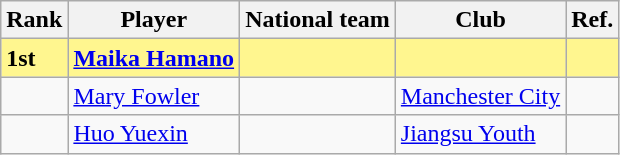<table class="wikitable">
<tr>
<th>Rank</th>
<th>Player</th>
<th>National team</th>
<th>Club</th>
<th>Ref.</th>
</tr>
<tr bgcolor="#FFF68F">
<td><strong>1st</strong></td>
<td><strong><a href='#'>Maika Hamano</a></strong></td>
<td><strong></strong></td>
<td></td>
<td></td>
</tr>
<tr>
<td></td>
<td><a href='#'>Mary Fowler</a></td>
<td></td>
<td> <a href='#'>Manchester City</a></td>
<td></td>
</tr>
<tr>
<td></td>
<td><a href='#'>Huo Yuexin</a></td>
<td></td>
<td> <a href='#'>Jiangsu Youth</a></td>
<td></td>
</tr>
</table>
